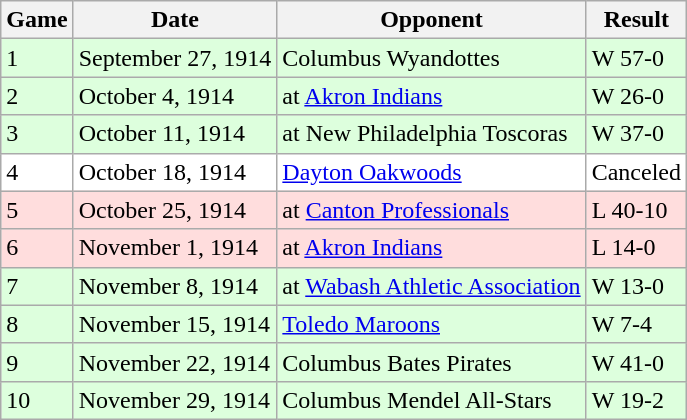<table class="wikitable">
<tr>
<th>Game</th>
<th>Date</th>
<th>Opponent</th>
<th>Result</th>
</tr>
<tr style="background: #ddffdd;">
<td>1</td>
<td>September 27, 1914</td>
<td>Columbus Wyandottes</td>
<td>W 57-0</td>
</tr>
<tr style="background: #ddffdd;">
<td>2</td>
<td>October 4, 1914</td>
<td>at <a href='#'>Akron Indians</a></td>
<td>W 26-0</td>
</tr>
<tr style="background: #ddffdd;">
<td>3</td>
<td>October 11, 1914</td>
<td>at New Philadelphia Toscoras</td>
<td>W 37-0</td>
</tr>
<tr style="background: white;">
<td>4</td>
<td>October 18, 1914</td>
<td><a href='#'>Dayton Oakwoods</a></td>
<td>Canceled</td>
</tr>
<tr style="background: #ffdddd;">
<td>5</td>
<td>October 25, 1914</td>
<td>at <a href='#'>Canton Professionals</a></td>
<td>L 40-10</td>
</tr>
<tr style="background: #ffdddd;">
<td>6</td>
<td>November 1, 1914</td>
<td>at <a href='#'>Akron Indians</a></td>
<td>L 14-0</td>
</tr>
<tr style="background: #ddffdd;">
<td>7</td>
<td>November 8, 1914</td>
<td>at <a href='#'>Wabash Athletic Association</a></td>
<td>W 13-0</td>
</tr>
<tr style="background: #ddffdd;">
<td>8</td>
<td>November 15, 1914</td>
<td><a href='#'>Toledo Maroons</a></td>
<td>W 7-4</td>
</tr>
<tr style="background: #ddffdd;">
<td>9</td>
<td>November 22, 1914</td>
<td>Columbus Bates Pirates</td>
<td>W 41-0</td>
</tr>
<tr style="background: #ddffdd;">
<td>10</td>
<td>November 29, 1914</td>
<td>Columbus Mendel All-Stars</td>
<td>W 19-2</td>
</tr>
</table>
